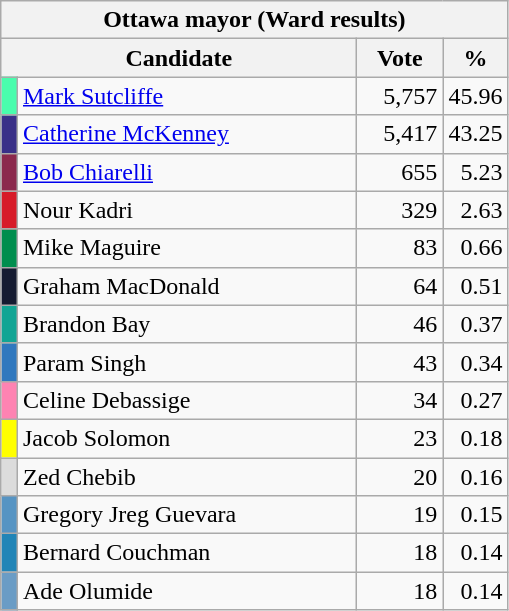<table class="wikitable">
<tr>
<th colspan="4">Ottawa mayor (Ward results)</th>
</tr>
<tr>
<th bgcolor="#DDDDFF" width="230px" colspan="2">Candidate</th>
<th bgcolor="#DDDDFF" width="50px">Vote</th>
<th bgcolor="#DDDDFF" width="30px">%</th>
</tr>
<tr>
<td style="background-color:#49FDAD;"></td>
<td style="text-align:left;"><a href='#'>Mark Sutcliffe</a></td>
<td style="text-align:right;">5,757</td>
<td style="text-align:right;">45.96</td>
</tr>
<tr>
<td style="background-color:#393088;"></td>
<td style="text-align:left;"><a href='#'>Catherine McKenney</a></td>
<td style="text-align:right;">5,417</td>
<td style="text-align:right;">43.25</td>
</tr>
<tr>
<td style="background-color:#8B294D;"></td>
<td style="text-align:left;"><a href='#'>Bob Chiarelli</a></td>
<td style="text-align:right;">655</td>
<td style="text-align:right;">5.23</td>
</tr>
<tr>
<td style="background-color:#D71B29;"></td>
<td style="text-align:left;">Nour Kadri</td>
<td style="text-align:right;">329</td>
<td style="text-align:right;">2.63</td>
</tr>
<tr>
<td style="background-color:#008E4E;"></td>
<td style="text-align:left;">Mike Maguire</td>
<td style="text-align:right;">83</td>
<td style="text-align:right;">0.66</td>
</tr>
<tr>
<td style="background-color:#151B31;"></td>
<td style="text-align:left;">Graham MacDonald</td>
<td style="text-align:right;">64</td>
<td style="text-align:right;">0.51</td>
</tr>
<tr>
<td style="background-color:#12A594;"></td>
<td style="text-align:left;">Brandon Bay</td>
<td style="text-align:right;">46</td>
<td style="text-align:right;">0.37</td>
</tr>
<tr>
<td style="background-color:#3078BE;"></td>
<td style="text-align:left;">Param Singh</td>
<td style="text-align:right;">43</td>
<td style="text-align:right;">0.34</td>
</tr>
<tr>
<td style="background-color:#FE83B2;"></td>
<td style="text-align:left;">Celine Debassige</td>
<td style="text-align:right;">34</td>
<td style="text-align:right;">0.27</td>
</tr>
<tr>
<td style="background-color:#FFFF00;"></td>
<td style="text-align:left;">Jacob Solomon</td>
<td style="text-align:right;">23</td>
<td style="text-align:right;">0.18</td>
</tr>
<tr>
<td style="background-color:#DCDCDC;"></td>
<td style="text-align:left;">Zed Chebib</td>
<td style="text-align:right;">20</td>
<td style="text-align:right;">0.16</td>
</tr>
<tr>
<td style="background-color:#5694C3;"></td>
<td style="text-align:left;">Gregory Jreg Guevara</td>
<td style="text-align:right;">19</td>
<td style="text-align:right;">0.15</td>
</tr>
<tr>
<td style="background-color:#2185B7;"></td>
<td style="text-align:left;">Bernard Couchman</td>
<td style="text-align:right;">18</td>
<td style="text-align:right;">0.14</td>
</tr>
<tr>
<td style="background-color:#6A9CC5;"></td>
<td style="text-align:left;">Ade Olumide</td>
<td style="text-align:right;">18</td>
<td style="text-align:right;">0.14</td>
</tr>
</table>
